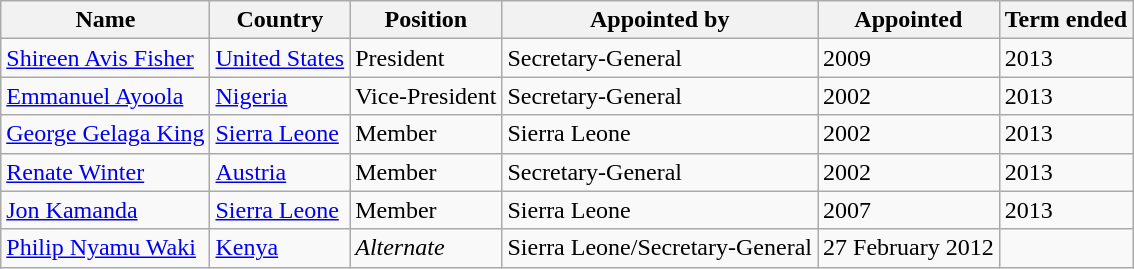<table class="wikitable">
<tr>
<th>Name</th>
<th>Country</th>
<th>Position</th>
<th>Appointed by</th>
<th>Appointed</th>
<th>Term ended</th>
</tr>
<tr>
<td><a href='#'>Shireen Avis Fisher</a></td>
<td> <a href='#'>United States</a></td>
<td>President</td>
<td>Secretary-General</td>
<td>2009</td>
<td>2013</td>
</tr>
<tr>
<td><a href='#'>Emmanuel Ayoola</a></td>
<td> <a href='#'>Nigeria</a></td>
<td>Vice-President</td>
<td>Secretary-General</td>
<td>2002</td>
<td>2013</td>
</tr>
<tr>
<td><a href='#'>George Gelaga King</a></td>
<td> <a href='#'>Sierra Leone</a></td>
<td>Member</td>
<td>Sierra Leone</td>
<td>2002</td>
<td>2013</td>
</tr>
<tr>
<td><a href='#'>Renate Winter</a></td>
<td> <a href='#'>Austria</a></td>
<td>Member</td>
<td>Secretary-General</td>
<td>2002</td>
<td>2013</td>
</tr>
<tr>
<td><a href='#'>Jon Kamanda</a></td>
<td> <a href='#'>Sierra Leone</a></td>
<td>Member</td>
<td>Sierra Leone</td>
<td>2007</td>
<td>2013</td>
</tr>
<tr>
<td><a href='#'>Philip Nyamu Waki</a></td>
<td> <a href='#'>Kenya</a></td>
<td><em>Alternate</em></td>
<td>Sierra Leone/Secretary-General</td>
<td>27 February 2012</td>
<td></td>
</tr>
</table>
